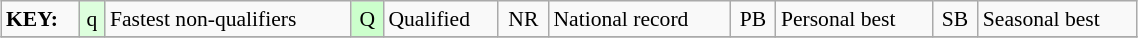<table class="wikitable" style="margin:0.5em auto; font-size:90%;position:relative;" width=60%>
<tr>
<td><strong>KEY:</strong></td>
<td bgcolor=ddffdd align=center>q</td>
<td>Fastest non-qualifiers</td>
<td bgcolor=ccffcc align=center>Q</td>
<td>Qualified</td>
<td align=center>NR</td>
<td>National record</td>
<td align=center>PB</td>
<td>Personal best</td>
<td align=center>SB</td>
<td>Seasonal best</td>
</tr>
<tr>
</tr>
</table>
